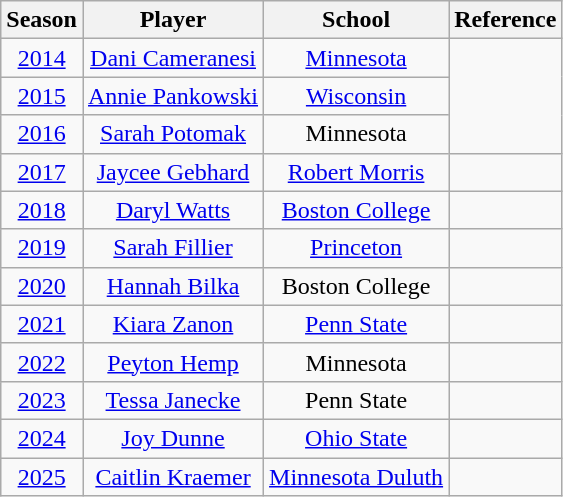<table class="wikitable sortable" style="text-align:center;">
<tr>
<th>Season</th>
<th>Player</th>
<th>School</th>
<th class="unsortable">Reference</th>
</tr>
<tr>
<td><a href='#'>2014</a></td>
<td><a href='#'>Dani Cameranesi</a></td>
<td><a href='#'>Minnesota</a></td>
<td rowspan="3"></td>
</tr>
<tr>
<td><a href='#'>2015</a></td>
<td><a href='#'>Annie Pankowski</a></td>
<td><a href='#'>Wisconsin</a></td>
</tr>
<tr>
<td><a href='#'>2016</a></td>
<td><a href='#'>Sarah Potomak</a></td>
<td>Minnesota</td>
</tr>
<tr>
<td><a href='#'>2017</a></td>
<td><a href='#'>Jaycee Gebhard</a></td>
<td><a href='#'>Robert Morris</a></td>
<td></td>
</tr>
<tr>
<td><a href='#'>2018</a></td>
<td><a href='#'>Daryl Watts</a></td>
<td><a href='#'>Boston College</a></td>
<td></td>
</tr>
<tr>
<td><a href='#'>2019</a></td>
<td><a href='#'>Sarah Fillier</a></td>
<td><a href='#'>Princeton</a></td>
<td></td>
</tr>
<tr>
<td><a href='#'>2020</a></td>
<td><a href='#'>Hannah Bilka</a></td>
<td>Boston College</td>
<td></td>
</tr>
<tr>
<td><a href='#'>2021</a></td>
<td><a href='#'>Kiara Zanon</a></td>
<td><a href='#'>Penn State</a></td>
<td></td>
</tr>
<tr>
<td><a href='#'>2022</a></td>
<td><a href='#'>Peyton Hemp</a></td>
<td>Minnesota</td>
<td></td>
</tr>
<tr>
<td><a href='#'>2023</a></td>
<td><a href='#'>Tessa Janecke</a></td>
<td>Penn State</td>
<td></td>
</tr>
<tr>
<td><a href='#'>2024</a></td>
<td><a href='#'>Joy Dunne</a></td>
<td><a href='#'>Ohio State</a></td>
<td></td>
</tr>
<tr>
<td><a href='#'>2025</a></td>
<td><a href='#'>Caitlin Kraemer</a></td>
<td><a href='#'>Minnesota Duluth</a></td>
<td></td>
</tr>
</table>
